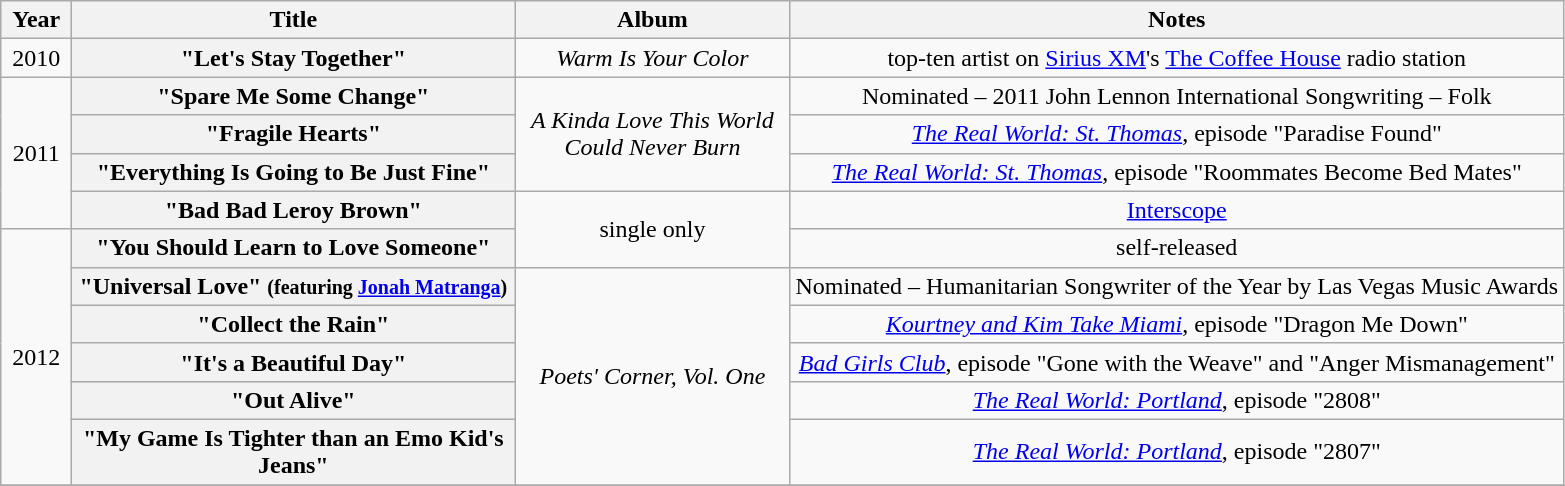<table class="wikitable plainrowheaders" style="text-align:center;">
<tr>
<th scope="col" rowspan="1" style="width:2.5em;">Year</th>
<th scope="col" rowspan="1" style="width:18em;">Title</th>
<th scope="col" rowspan="1" style="width:11em;">Album</th>
<th scope="col" rowspan="1">Notes</th>
</tr>
<tr>
<td rowspan="1">2010</td>
<th scope="row">"Let's Stay Together"</th>
<td rowspan="1"><em>Warm Is Your Color</em></td>
<td>top-ten artist on <a href='#'>Sirius XM</a>'s <a href='#'>The Coffee House</a> radio station</td>
</tr>
<tr>
<td rowspan="4">2011</td>
<th scope="row">"Spare Me Some Change"</th>
<td rowspan="3"><em>A Kinda Love This World Could Never Burn</em></td>
<td>Nominated – 2011 John Lennon International Songwriting – Folk</td>
</tr>
<tr>
<th scope="row">"Fragile Hearts"</th>
<td><em><a href='#'>The Real World: St. Thomas</a></em>, episode "Paradise Found"</td>
</tr>
<tr>
<th scope="row">"Everything Is Going to Be Just Fine"</th>
<td><em><a href='#'>The Real World: St. Thomas</a></em>, episode "Roommates Become Bed Mates"</td>
</tr>
<tr>
<th scope="row">"Bad Bad Leroy Brown"</th>
<td rowspan="2">single only</td>
<td><a href='#'>Interscope</a></td>
</tr>
<tr>
<td rowspan="6">2012</td>
<th scope="row">"You Should Learn to Love Someone"</th>
<td>self-released</td>
</tr>
<tr>
<th scope="row">"Universal Love" <small>(featuring <a href='#'>Jonah Matranga</a>)</small></th>
<td rowspan="5"><em>Poets' Corner, Vol. One</em></td>
<td>Nominated – Humanitarian Songwriter of the Year by Las Vegas Music Awards</td>
</tr>
<tr>
<th scope="row">"Collect the Rain"</th>
<td><em><a href='#'>Kourtney and Kim Take Miami</a></em>, episode "Dragon Me Down"</td>
</tr>
<tr>
<th scope="row">"It's a Beautiful Day"</th>
<td><em><a href='#'>Bad Girls Club</a></em>, episode "Gone with the Weave" and "Anger Mismanagement"</td>
</tr>
<tr>
<th scope="row">"Out Alive"</th>
<td><em><a href='#'>The Real World: Portland</a></em>, episode "2808"</td>
</tr>
<tr>
<th scope="row">"My Game Is Tighter than an Emo Kid's Jeans"</th>
<td><em><a href='#'>The Real World: Portland</a></em>, episode "2807"</td>
</tr>
<tr>
</tr>
</table>
